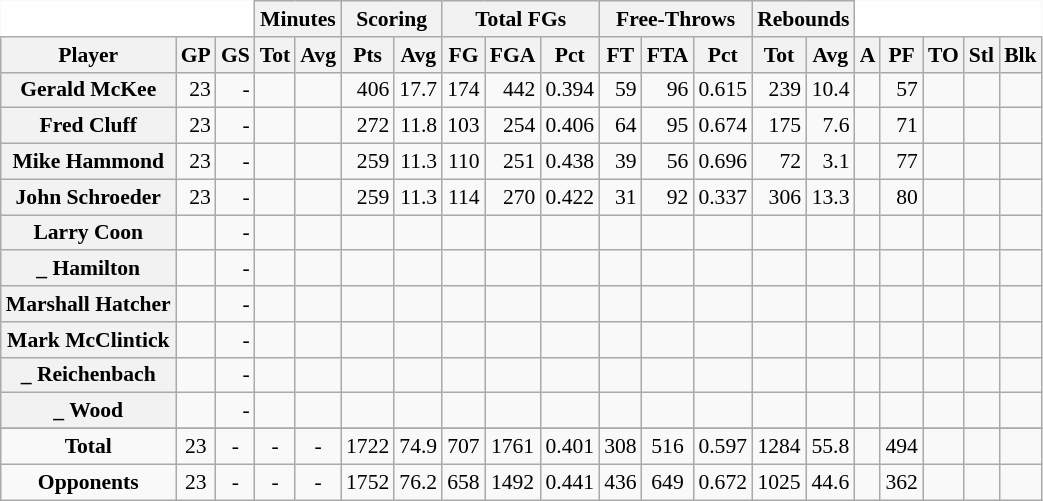<table class="wikitable sortable" border="1" style="font-size:90%;">
<tr>
<th colspan="3" style="border-top-style:hidden; border-left-style:hidden; background: white;"></th>
<th colspan="2" style=>Minutes</th>
<th colspan="2" style=>Scoring</th>
<th colspan="3" style=>Total FGs</th>
<th colspan="3" style=>Free-Throws</th>
<th colspan="2" style=>Rebounds</th>
<th colspan="5" style="border-top-style:hidden; border-right-style:hidden; background: white;"></th>
</tr>
<tr>
<th scope="col" style=>Player</th>
<th scope="col" style=>GP</th>
<th scope="col" style=>GS</th>
<th scope="col" style=>Tot</th>
<th scope="col" style=>Avg</th>
<th scope="col" style=>Pts</th>
<th scope="col" style=>Avg</th>
<th scope="col" style=>FG</th>
<th scope="col" style=>FGA</th>
<th scope="col" style=>Pct</th>
<th scope="col" style=>FT</th>
<th scope="col" style=>FTA</th>
<th scope="col" style=>Pct</th>
<th scope="col" style=>Tot</th>
<th scope="col" style=>Avg</th>
<th scope="col" style=>A</th>
<th scope="col" style=>PF</th>
<th scope="col" style=>TO</th>
<th scope="col" style=>Stl</th>
<th scope="col" style=>Blk</th>
</tr>
<tr>
<th>Gerald McKee</th>
<td align="right">23</td>
<td align="right">-</td>
<td align="right"></td>
<td align="right"></td>
<td align="right">406</td>
<td align="right">17.7</td>
<td align="right">174</td>
<td align="right">442</td>
<td align="right">0.394</td>
<td align="right">59</td>
<td align="right">96</td>
<td align="right">0.615</td>
<td align="right">239</td>
<td align="right">10.4</td>
<td align="right"></td>
<td align="right">57</td>
<td align="right"></td>
<td align="right"></td>
<td align="right"></td>
</tr>
<tr>
<th>Fred Cluff</th>
<td align="right">23</td>
<td align="right">-</td>
<td align="right"></td>
<td align="right"></td>
<td align="right">272</td>
<td align="right">11.8</td>
<td align="right">103</td>
<td align="right">254</td>
<td align="right">0.406</td>
<td align="right">64</td>
<td align="right">95</td>
<td align="right">0.674</td>
<td align="right">175</td>
<td align="right">7.6</td>
<td align="right"></td>
<td align="right">71</td>
<td align="right"></td>
<td align="right"></td>
<td align="right"></td>
</tr>
<tr>
<th>Mike Hammond</th>
<td align="right">23</td>
<td align="right">-</td>
<td align="right"></td>
<td align="right"></td>
<td align="right">259</td>
<td align="right">11.3</td>
<td align="right">110</td>
<td align="right">251</td>
<td align="right">0.438</td>
<td align="right">39</td>
<td align="right">56</td>
<td align="right">0.696</td>
<td align="right">72</td>
<td align="right">3.1</td>
<td align="right"></td>
<td align="right">77</td>
<td align="right"></td>
<td align="right"></td>
<td align="right"></td>
</tr>
<tr>
<th>John Schroeder</th>
<td align="right">23</td>
<td align="right">-</td>
<td align="right"></td>
<td align="right"></td>
<td align="right">259</td>
<td align="right">11.3</td>
<td align="right">114</td>
<td align="right">270</td>
<td align="right">0.422</td>
<td align="right">31</td>
<td align="right">92</td>
<td align="right">0.337</td>
<td align="right">306</td>
<td align="right">13.3</td>
<td align="right"></td>
<td align="right">80</td>
<td align="right"></td>
<td align="right"></td>
<td align="right"></td>
</tr>
<tr>
<th>Larry Coon</th>
<td align="right"></td>
<td align="right">-</td>
<td align="right"></td>
<td align="right"></td>
<td align="right"></td>
<td align="right"></td>
<td align="right"></td>
<td align="right"></td>
<td align="right"></td>
<td align="right"></td>
<td align="right"></td>
<td align="right"></td>
<td align="right"></td>
<td align="right"></td>
<td align="right"></td>
<td align="right"></td>
<td align="right"></td>
<td align="right"></td>
<td align="right"></td>
</tr>
<tr>
<th>_ Hamilton</th>
<td align="right"></td>
<td align="right">-</td>
<td align="right"></td>
<td align="right"></td>
<td align="right"></td>
<td align="right"></td>
<td align="right"></td>
<td align="right"></td>
<td align="right"></td>
<td align="right"></td>
<td align="right"></td>
<td align="right"></td>
<td align="right"></td>
<td align="right"></td>
<td align="right"></td>
<td align="right"></td>
<td align="right"></td>
<td align="right"></td>
<td align="right"></td>
</tr>
<tr>
<th>Marshall Hatcher</th>
<td align="right"></td>
<td align="right">-</td>
<td align="right"></td>
<td align="right"></td>
<td align="right"></td>
<td align="right"></td>
<td align="right"></td>
<td align="right"></td>
<td align="right"></td>
<td align="right"></td>
<td align="right"></td>
<td align="right"></td>
<td align="right"></td>
<td align="right"></td>
<td align="right"></td>
<td align="right"></td>
<td align="right"></td>
<td align="right"></td>
<td align="right"></td>
</tr>
<tr>
<th>Mark McClintick</th>
<td align="right"></td>
<td align="right">-</td>
<td align="right"></td>
<td align="right"></td>
<td align="right"></td>
<td align="right"></td>
<td align="right"></td>
<td align="right"></td>
<td align="right"></td>
<td align="right"></td>
<td align="right"></td>
<td align="right"></td>
<td align="right"></td>
<td align="right"></td>
<td align="right"></td>
<td align="right"></td>
<td align="right"></td>
<td align="right"></td>
<td align="right"></td>
</tr>
<tr>
<th>_ Reichenbach</th>
<td align="right"></td>
<td align="right">-</td>
<td align="right"></td>
<td align="right"></td>
<td align="right"></td>
<td align="right"></td>
<td align="right"></td>
<td align="right"></td>
<td align="right"></td>
<td align="right"></td>
<td align="right"></td>
<td align="right"></td>
<td align="right"></td>
<td align="right"></td>
<td align="right"></td>
<td align="right"></td>
<td align="right"></td>
<td align="right"></td>
<td align="right"></td>
</tr>
<tr>
<th>_ Wood</th>
<td align="right"></td>
<td align="right">-</td>
<td align="right"></td>
<td align="right"></td>
<td align="right"></td>
<td align="right"></td>
<td align="right"></td>
<td align="right"></td>
<td align="right"></td>
<td align="right"></td>
<td align="right"></td>
<td align="right"></td>
<td align="right"></td>
<td align="right"></td>
<td align="right"></td>
<td align="right"></td>
<td align="right"></td>
<td align="right"></td>
<td align="right"></td>
</tr>
<tr>
</tr>
<tr class="sortbottom">
<td align="center" style=><strong>Total</strong></td>
<td align="center" style=>23</td>
<td align="center" style=>-</td>
<td align="center" style=>-</td>
<td align="center" style=>-</td>
<td align="center" style=>1722</td>
<td align="center" style=>74.9</td>
<td align="center" style=>707</td>
<td align="center" style=>1761</td>
<td align="center" style=>0.401</td>
<td align="center" style=>308</td>
<td align="center" style=>516</td>
<td align="center" style=>0.597</td>
<td align="center" style=>1284</td>
<td align="center" style=>55.8</td>
<td align="center" style=></td>
<td align="center" style=>494</td>
<td align="center" style=></td>
<td align="center" style=></td>
<td align="center" style=></td>
</tr>
<tr class="sortbottom">
<td align="center"><strong>Opponents</strong></td>
<td align="center">23</td>
<td align="center">-</td>
<td align="center">-</td>
<td align="center">-</td>
<td align="center">1752</td>
<td align="center">76.2</td>
<td align="center">658</td>
<td align="center">1492</td>
<td align="center">0.441</td>
<td align="center">436</td>
<td align="center">649</td>
<td align="center">0.672</td>
<td align="center">1025</td>
<td align="center">44.6</td>
<td align="center"></td>
<td align="center">362</td>
<td align="center"></td>
<td align="center"></td>
<td align="center"></td>
</tr>
</table>
